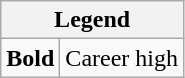<table class="wikitable mw-collapsible">
<tr>
<th colspan="2">Legend</th>
</tr>
<tr>
<td><strong>Bold</strong></td>
<td>Career high</td>
</tr>
</table>
